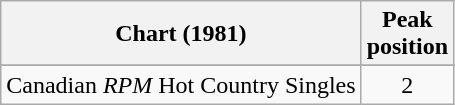<table class="wikitable">
<tr>
<th>Chart (1981)</th>
<th>Peak<br>position</th>
</tr>
<tr>
</tr>
<tr>
<td>Canadian <em>RPM</em> Hot Country Singles</td>
<td align="center">2</td>
</tr>
</table>
